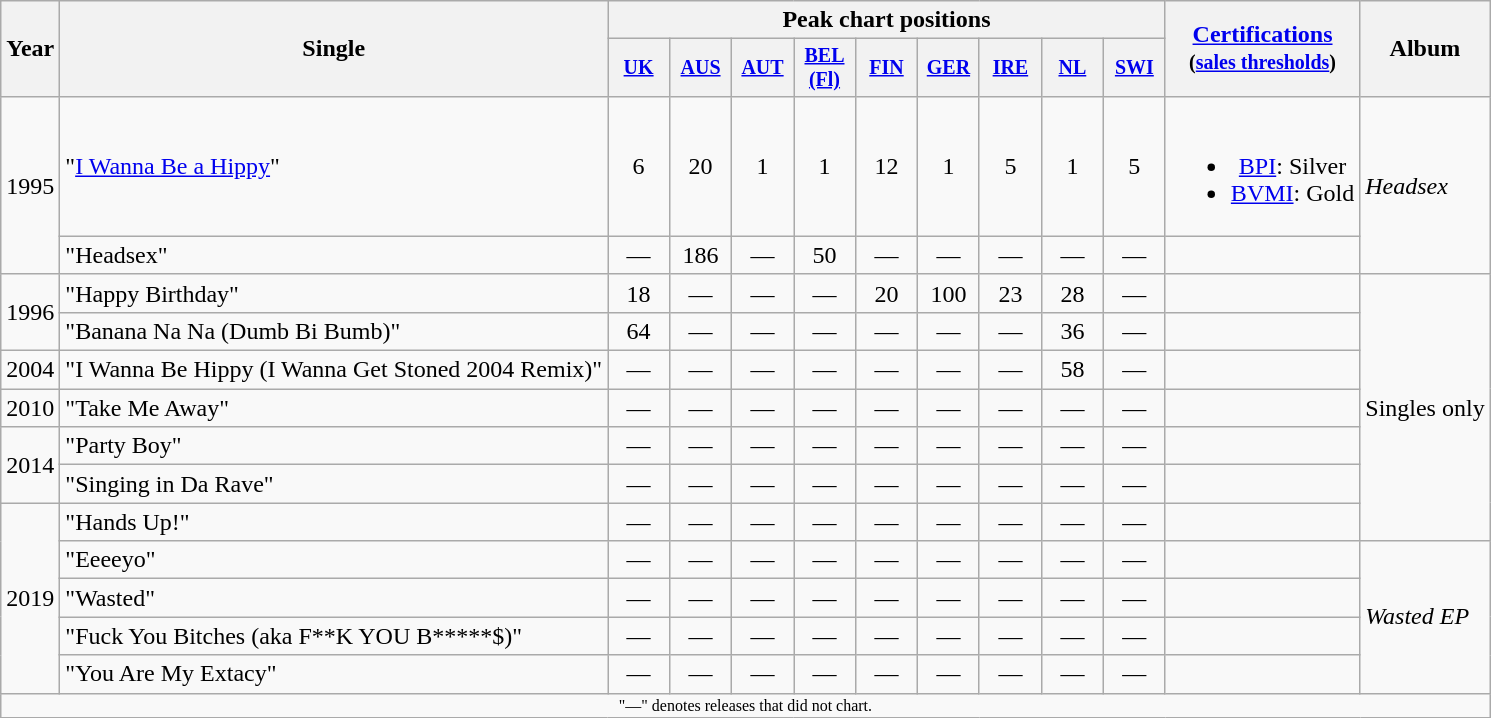<table class="wikitable" style="text-align:center;">
<tr>
<th rowspan="2">Year</th>
<th rowspan="2">Single</th>
<th colspan="9">Peak chart positions</th>
<th rowspan="2"><a href='#'>Certifications</a><br><small>(<a href='#'>sales thresholds</a>)</small></th>
<th rowspan="2">Album</th>
</tr>
<tr style="font-size:smaller;">
<th width="35"><a href='#'>UK</a><br></th>
<th width="35"><a href='#'>AUS</a><br></th>
<th width="35"><a href='#'>AUT</a><br></th>
<th width="35"><a href='#'>BEL<br>(Fl)</a><br></th>
<th width="35"><a href='#'>FIN</a><br></th>
<th width="35"><a href='#'>GER</a><br></th>
<th width="35"><a href='#'>IRE</a><br></th>
<th width="35"><a href='#'>NL</a><br></th>
<th width="35"><a href='#'>SWI</a><br></th>
</tr>
<tr>
<td rowspan=2>1995</td>
<td align="left">"<a href='#'>I Wanna Be a Hippy</a>"</td>
<td>6</td>
<td>20</td>
<td>1</td>
<td>1</td>
<td>12</td>
<td>1</td>
<td>5</td>
<td>1</td>
<td>5</td>
<td><br><ul><li><a href='#'>BPI</a>: Silver</li><li><a href='#'>BVMI</a>: Gold</li></ul></td>
<td align="left" rowspan="2"><em>Headsex</em></td>
</tr>
<tr>
<td align="left">"Headsex"</td>
<td>—</td>
<td>186</td>
<td>—</td>
<td>50</td>
<td>—</td>
<td>—</td>
<td>—</td>
<td>—</td>
<td>—</td>
<td></td>
</tr>
<tr>
<td rowspan="2">1996</td>
<td align="left">"Happy Birthday"</td>
<td>18</td>
<td>—</td>
<td>—</td>
<td>—</td>
<td>20</td>
<td>100</td>
<td>23</td>
<td>28</td>
<td>—</td>
<td></td>
<td align="left" rowspan=7>Singles only</td>
</tr>
<tr>
<td align="left">"Banana Na Na (Dumb Bi Bumb)"</td>
<td>64</td>
<td>—</td>
<td>—</td>
<td>—</td>
<td>—</td>
<td>—</td>
<td>—</td>
<td>36</td>
<td>—</td>
<td></td>
</tr>
<tr>
<td>2004</td>
<td align="left">"I Wanna Be Hippy (I Wanna Get Stoned 2004 Remix)"</td>
<td>—</td>
<td>—</td>
<td>—</td>
<td>—</td>
<td>—</td>
<td>—</td>
<td>—</td>
<td>58</td>
<td>—</td>
<td></td>
</tr>
<tr>
<td>2010</td>
<td align="left">"Take Me Away"</td>
<td>—</td>
<td>—</td>
<td>—</td>
<td>—</td>
<td>—</td>
<td>—</td>
<td>—</td>
<td>—</td>
<td>—</td>
<td></td>
</tr>
<tr>
<td rowspan="2">2014</td>
<td align="left">"Party Boy"</td>
<td>—</td>
<td>—</td>
<td>—</td>
<td>—</td>
<td>—</td>
<td>—</td>
<td>—</td>
<td>—</td>
<td>—</td>
<td></td>
</tr>
<tr>
<td align="left">"Singing in Da Rave"</td>
<td>—</td>
<td>—</td>
<td>—</td>
<td>—</td>
<td>—</td>
<td>—</td>
<td>—</td>
<td>—</td>
<td>—</td>
<td></td>
</tr>
<tr>
<td rowspan="5">2019</td>
<td align="left">"Hands Up!"</td>
<td>—</td>
<td>—</td>
<td>—</td>
<td>—</td>
<td>—</td>
<td>—</td>
<td>—</td>
<td>—</td>
<td>—</td>
<td></td>
</tr>
<tr>
<td align="left">"Eeeeyo"</td>
<td>—</td>
<td>—</td>
<td>—</td>
<td>—</td>
<td>—</td>
<td>—</td>
<td>—</td>
<td>—</td>
<td>—</td>
<td></td>
<td align="left" rowspan="4"><em>Wasted EP</em></td>
</tr>
<tr>
<td align="left">"Wasted"</td>
<td>—</td>
<td>—</td>
<td>—</td>
<td>—</td>
<td>—</td>
<td>—</td>
<td>—</td>
<td>—</td>
<td>—</td>
<td></td>
</tr>
<tr>
<td align="left">"Fuck You Bitches (aka F**K YOU B*****$)"</td>
<td>—</td>
<td>—</td>
<td>—</td>
<td>—</td>
<td>—</td>
<td>—</td>
<td>—</td>
<td>—</td>
<td>—</td>
<td></td>
</tr>
<tr>
<td align="left">"You Are My Extacy"</td>
<td>—</td>
<td>—</td>
<td>—</td>
<td>—</td>
<td>—</td>
<td>—</td>
<td>—</td>
<td>—</td>
<td>—</td>
<td></td>
</tr>
<tr>
<td colspan="16" style="font-size:8pt">"—" denotes releases that did not chart.</td>
</tr>
</table>
